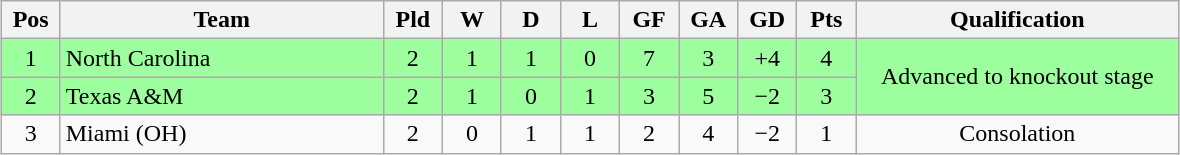<table class="wikitable" style="text-align:center; margin: 1em auto">
<tr>
<th style="width:2em">Pos</th>
<th style="width:13em">Team</th>
<th style="width:2em">Pld</th>
<th style="width:2em">W</th>
<th style="width:2em">D</th>
<th style="width:2em">L</th>
<th style="width:2em">GF</th>
<th style="width:2em">GA</th>
<th style="width:2em">GD</th>
<th style="width:2em">Pts</th>
<th style="width:13em">Qualification</th>
</tr>
<tr bgcolor="#9eff9e">
<td>1</td>
<td style="text-align:left">North Carolina</td>
<td>2</td>
<td>1</td>
<td>1</td>
<td>0</td>
<td>7</td>
<td>3</td>
<td>+4</td>
<td>4</td>
<td rowspan="2">Advanced to knockout stage</td>
</tr>
<tr bgcolor="#9eff9e">
<td>2</td>
<td style="text-align:left">Texas A&M</td>
<td>2</td>
<td>1</td>
<td>0</td>
<td>1</td>
<td>3</td>
<td>5</td>
<td>−2</td>
<td>3</td>
</tr>
<tr>
<td>3</td>
<td style="text-align:left">Miami (OH)</td>
<td>2</td>
<td>0</td>
<td>1</td>
<td>1</td>
<td>2</td>
<td>4</td>
<td>−2</td>
<td>1</td>
<td>Consolation</td>
</tr>
</table>
